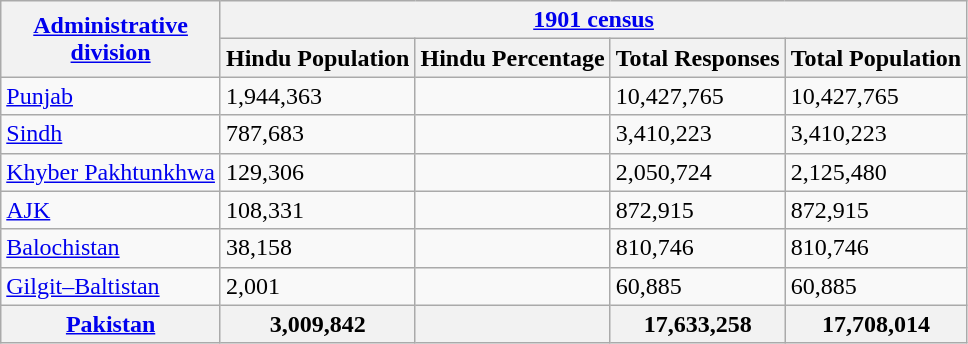<table class="wikitable sortable">
<tr>
<th rowspan="2"><a href='#'>Administrative<br>division</a></th>
<th colspan="4"><a href='#'>1901 census</a></th>
</tr>
<tr>
<th>Hindu Population</th>
<th>Hindu Percentage</th>
<th>Total Responses</th>
<th>Total Population</th>
</tr>
<tr>
<td><a href='#'>Punjab</a></td>
<td>1,944,363</td>
<td></td>
<td>10,427,765</td>
<td>10,427,765</td>
</tr>
<tr>
<td><a href='#'>Sindh</a></td>
<td>787,683</td>
<td></td>
<td>3,410,223</td>
<td>3,410,223</td>
</tr>
<tr>
<td><a href='#'>Khyber Pakhtunkhwa</a></td>
<td>129,306</td>
<td></td>
<td>2,050,724</td>
<td>2,125,480</td>
</tr>
<tr>
<td><a href='#'>AJK</a></td>
<td>108,331</td>
<td></td>
<td>872,915</td>
<td>872,915</td>
</tr>
<tr>
<td><a href='#'>Balochistan</a></td>
<td>38,158</td>
<td></td>
<td>810,746</td>
<td>810,746</td>
</tr>
<tr>
<td><a href='#'>Gilgit–Baltistan</a></td>
<td>2,001</td>
<td></td>
<td>60,885</td>
<td>60,885</td>
</tr>
<tr>
<th><a href='#'>Pakistan</a></th>
<th>3,009,842</th>
<th></th>
<th>17,633,258</th>
<th>17,708,014</th>
</tr>
</table>
